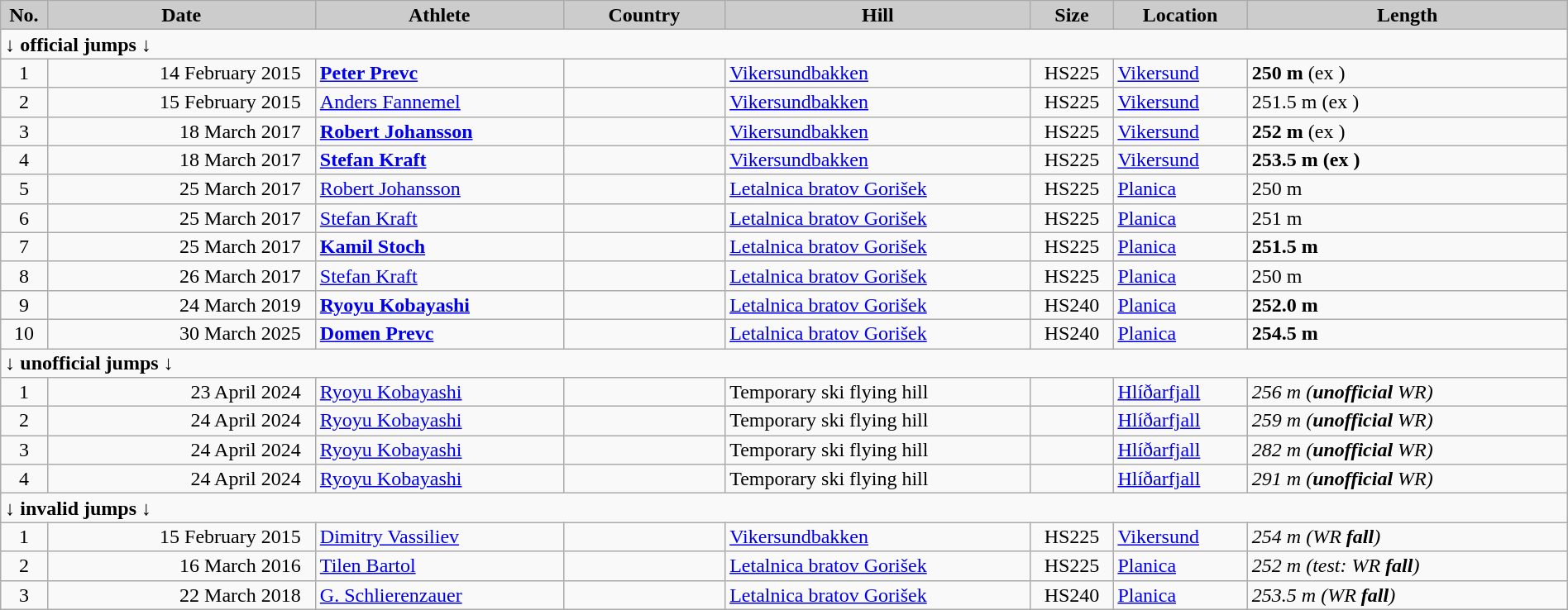<table class="wikitable sortable" style="text-align:left; line-height:16px; width:100%;">
<tr>
<th style="background-color: #ccc;" width="25">No.</th>
<th style="background-color: #ccc;" width="179">Date</th>
<th style="background-color: #ccc;" width="165">Athlete</th>
<th style="background-color: #ccc;" width="105">Country</th>
<th style="background-color: #ccc;" width="205">Hill</th>
<th style="background-color: #ccc;" width="50">Size</th>
<th style="background-color: #ccc;" width="86">Location</th>
<th style="background-color: #ccc;" width="215">Length</th>
</tr>
<tr>
<td align=left colspan=9><strong>↓ official jumps ↓</strong></td>
</tr>
<tr>
<td align=center>1</td>
<td align=right>14 February 2015  </td>
<td><strong><a href='#'>Peter Prevc</a></strong></td>
<td><strong></strong></td>
<td><a href='#'>Vikersundbakken</a></td>
<td align=center>HS225</td>
<td><a href='#'>Vikersund</a></td>
<td><strong>250 m  </strong> (ex )</td>
</tr>
<tr>
<td align=center>2</td>
<td align=right>15 February 2015  </td>
<td><a href='#'>Anders Fannemel</a></td>
<td></td>
<td><a href='#'>Vikersundbakken</a></td>
<td align=center>HS225</td>
<td><a href='#'>Vikersund</a></td>
<td>251.5 m  (ex )</td>
</tr>
<tr>
<td align=center>3</td>
<td align=right>18 March 2017  </td>
<td><strong><a href='#'>Robert Johansson</a></strong></td>
<td><strong></strong></td>
<td><a href='#'>Vikersundbakken</a></td>
<td align=center>HS225</td>
<td><a href='#'>Vikersund</a></td>
<td><strong>252 m  </strong> (ex )</td>
</tr>
<tr>
<td align=center>4</td>
<td align=right>18 March 2017  </td>
<td><strong><a href='#'>Stefan Kraft</a></strong></td>
<td><strong></strong></td>
<td><a href='#'>Vikersundbakken</a></td>
<td align=center>HS225</td>
<td><a href='#'>Vikersund</a></td>
<td><strong>253.5 m  (ex ) </strong></td>
</tr>
<tr>
<td align=center>5</td>
<td align=right>25 March 2017  </td>
<td><a href='#'>Robert Johansson</a></td>
<td></td>
<td><a href='#'>Letalnica bratov Gorišek</a></td>
<td align="center">HS225</td>
<td><a href='#'>Planica</a></td>
<td>250 m</td>
</tr>
<tr>
<td align=center>6</td>
<td align=right>25 March 2017  </td>
<td><a href='#'>Stefan Kraft</a></td>
<td></td>
<td><a href='#'>Letalnica bratov Gorišek</a></td>
<td align=center>HS225</td>
<td><a href='#'>Planica</a></td>
<td>251 m</td>
</tr>
<tr>
<td align=center>7</td>
<td align=right>25 March 2017  </td>
<td><strong><a href='#'>Kamil Stoch</a></strong></td>
<td><strong></strong></td>
<td><a href='#'>Letalnica bratov Gorišek</a></td>
<td align=center>HS225</td>
<td><a href='#'>Planica</a></td>
<td><strong>251.5 m  </strong></td>
</tr>
<tr>
<td align=center>8</td>
<td align=right>26 March 2017  </td>
<td><a href='#'>Stefan Kraft</a></td>
<td></td>
<td><a href='#'>Letalnica bratov Gorišek</a></td>
<td align=center>HS225</td>
<td><a href='#'>Planica</a></td>
<td>250 m</td>
</tr>
<tr>
<td align=center>9</td>
<td align=right>24 March 2019  </td>
<td><strong><a href='#'>Ryoyu Kobayashi</a></strong></td>
<td><strong></strong></td>
<td><a href='#'>Letalnica bratov Gorišek</a></td>
<td align=center>HS240</td>
<td><a href='#'>Planica</a></td>
<td><strong>252.0 m  </strong></td>
</tr>
<tr>
<td align=center>10</td>
<td align="right">30 March 2025  </td>
<td><strong><a href='#'>Domen Prevc</a></strong></td>
<td><strong></strong></td>
<td><a href='#'>Letalnica bratov Gorišek</a></td>
<td align=center>HS240</td>
<td><a href='#'>Planica</a></td>
<td><strong>254.5 m   </strong></td>
</tr>
<tr>
<td align=left colspan=9><strong>↓ unofficial jumps ↓</strong></td>
</tr>
<tr>
<td align="center">1</td>
<td align="right">23 April 2024  </td>
<td><a href='#'>Ryoyu Kobayashi</a></td>
<td></td>
<td>Temporary ski flying hill</td>
<td align="center"></td>
<td><a href='#'>Hlíðarfjall</a></td>
<td><em>256 m (<strong>unofficial</strong> WR)</em></td>
</tr>
<tr>
<td align="center">2</td>
<td align="right">24 April 2024  </td>
<td><a href='#'>Ryoyu Kobayashi</a></td>
<td></td>
<td>Temporary ski flying hill</td>
<td align="center"></td>
<td><a href='#'>Hlíðarfjall</a></td>
<td><em>259 m (<strong>unofficial</strong> WR)</em></td>
</tr>
<tr>
<td align="center">3</td>
<td align="right">24 April 2024  </td>
<td><a href='#'>Ryoyu Kobayashi</a></td>
<td></td>
<td>Temporary ski flying hill</td>
<td align="center"></td>
<td><a href='#'>Hlíðarfjall</a></td>
<td><em>282 m (<strong>unofficial</strong> WR)</em></td>
</tr>
<tr>
<td align="center">4</td>
<td align="right">24 April 2024  </td>
<td><a href='#'>Ryoyu Kobayashi</a></td>
<td></td>
<td>Temporary ski flying hill</td>
<td align="center"></td>
<td><a href='#'>Hlíðarfjall</a></td>
<td><em>291 m (<strong>unofficial</strong> WR)</em></td>
</tr>
<tr>
<td align=left colspan=9><strong>↓ invalid jumps ↓</strong></td>
</tr>
<tr>
<td align="center">1</td>
<td align="right">15 February 2015  </td>
<td><a href='#'>Dimitry Vassiliev</a></td>
<td></td>
<td><a href='#'>Vikersundbakken</a></td>
<td align="center">HS225</td>
<td><a href='#'>Vikersund</a></td>
<td><em>254 m (WR <strong>fall</strong>) </em></td>
</tr>
<tr>
<td align="center">2</td>
<td align="right">16 March 2016  </td>
<td><a href='#'>Tilen Bartol</a></td>
<td></td>
<td><a href='#'>Letalnica bratov Gorišek</a></td>
<td align="center">HS225</td>
<td><a href='#'>Planica</a></td>
<td><em>252 m (test: WR <strong>fall</strong>) </em></td>
</tr>
<tr>
<td align="center">3</td>
<td align="right">22 March 2018  </td>
<td><a href='#'>G. Schlierenzauer</a></td>
<td></td>
<td><a href='#'>Letalnica bratov Gorišek</a></td>
<td align="center">HS240</td>
<td><a href='#'>Planica</a></td>
<td><em>253.5 m (WR <strong>fall</strong>) </em></td>
</tr>
</table>
